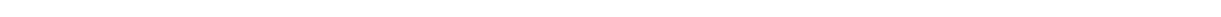<table style="width:88%; text-align:center;">
<tr style="color:white;">
<td style="background:"><strong>28</strong></td>
<td style="background:"><strong>32</strong></td>
<td style="background:"><strong>5</strong></td>
<td style="background:"><strong>75</strong></td>
</tr>
</table>
